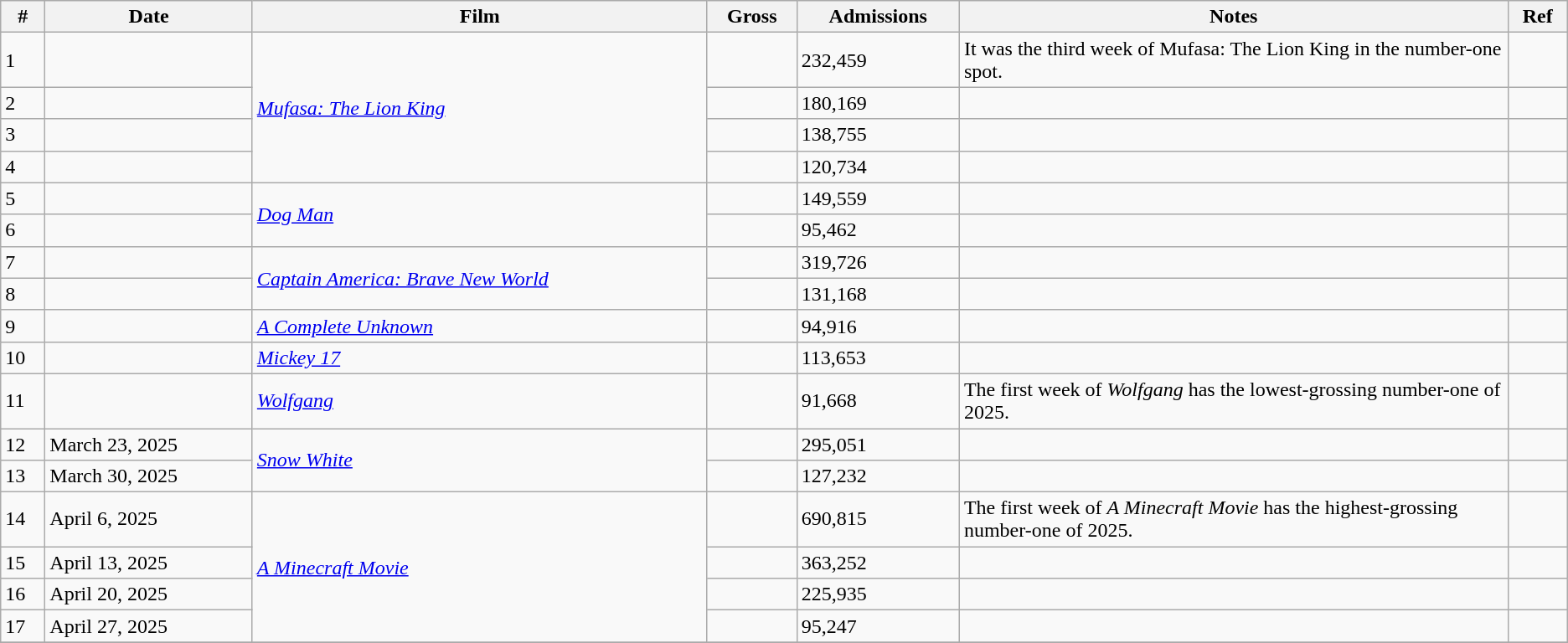<table class="wikitable sortable">
<tr>
<th>#</th>
<th>Date</th>
<th>Film</th>
<th>Gross</th>
<th>Admissions</th>
<th style="width:35%;">Notes</th>
<th>Ref</th>
</tr>
<tr>
<td>1</td>
<td></td>
<td rowspan="4"><em><a href='#'>Mufasa: The Lion King</a></em></td>
<td></td>
<td>232,459</td>
<td>It was the third week of Mufasa: The Lion King in the number-one spot.</td>
<td></td>
</tr>
<tr>
<td>2</td>
<td></td>
<td></td>
<td>180,169</td>
<td></td>
<td></td>
</tr>
<tr>
<td>3</td>
<td></td>
<td></td>
<td>138,755</td>
<td></td>
<td></td>
</tr>
<tr>
<td>4</td>
<td></td>
<td></td>
<td>120,734</td>
<td></td>
<td></td>
</tr>
<tr>
<td>5</td>
<td></td>
<td rowspan="2"><em><a href='#'>Dog Man</a></em></td>
<td></td>
<td>149,559</td>
<td></td>
<td></td>
</tr>
<tr>
<td>6</td>
<td></td>
<td></td>
<td>95,462</td>
<td></td>
<td></td>
</tr>
<tr>
<td>7</td>
<td></td>
<td rowspan="2"><em><a href='#'>Captain America: Brave New World</a></em></td>
<td></td>
<td>319,726</td>
<td></td>
<td></td>
</tr>
<tr>
<td>8</td>
<td></td>
<td></td>
<td>131,168</td>
<td></td>
<td></td>
</tr>
<tr>
<td>9</td>
<td></td>
<td><em><a href='#'>A Complete Unknown</a></em></td>
<td></td>
<td>94,916</td>
<td></td>
<td></td>
</tr>
<tr>
<td>10</td>
<td></td>
<td><em><a href='#'>Mickey 17</a></em></td>
<td></td>
<td>113,653</td>
<td></td>
<td></td>
</tr>
<tr>
<td>11</td>
<td></td>
<td><em><a href='#'>Wolfgang</a></em></td>
<td></td>
<td>91,668</td>
<td>The first week of <em>Wolfgang</em> has the lowest-grossing number-one of 2025.</td>
<td></td>
</tr>
<tr>
<td>12</td>
<td>March 23, 2025</td>
<td rowspan="2"><em><a href='#'>Snow White</a></em></td>
<td></td>
<td>295,051</td>
<td></td>
<td></td>
</tr>
<tr>
<td>13</td>
<td>March 30, 2025</td>
<td></td>
<td>127,232</td>
<td></td>
<td></td>
</tr>
<tr>
<td>14</td>
<td>April 6, 2025</td>
<td rowspan="4"><em><a href='#'>A Minecraft Movie</a></em></td>
<td></td>
<td>690,815</td>
<td>The first week of <em>A Minecraft Movie</em> has the highest-grossing number-one of 2025.</td>
<td></td>
</tr>
<tr>
<td>15</td>
<td>April 13, 2025</td>
<td></td>
<td>363,252</td>
<td></td>
<td></td>
</tr>
<tr>
<td>16</td>
<td>April 20, 2025</td>
<td></td>
<td>225,935</td>
<td></td>
<td></td>
</tr>
<tr>
<td>17</td>
<td>April 27, 2025</td>
<td></td>
<td>95,247</td>
<td></td>
<td></td>
</tr>
<tr>
</tr>
</table>
